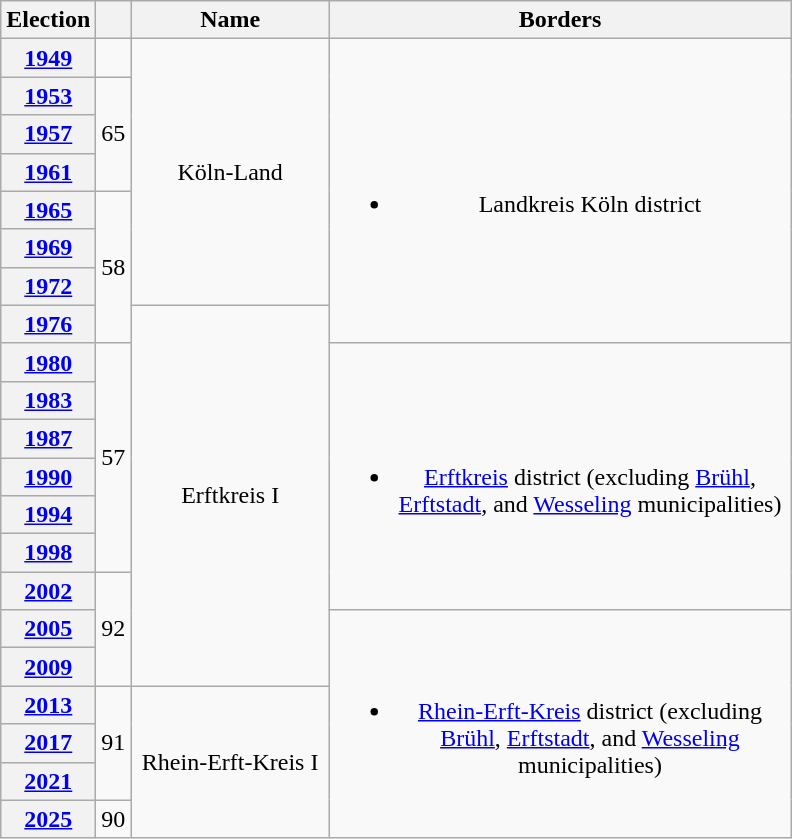<table class=wikitable style="text-align:center">
<tr>
<th>Election</th>
<th></th>
<th width=125px>Name</th>
<th width=300px>Borders</th>
</tr>
<tr>
<th><a href='#'>1949</a></th>
<td></td>
<td rowspan=7>Köln-Land</td>
<td rowspan=8><br><ul><li>Landkreis Köln district</li></ul></td>
</tr>
<tr>
<th><a href='#'>1953</a></th>
<td rowspan=3>65</td>
</tr>
<tr>
<th><a href='#'>1957</a></th>
</tr>
<tr>
<th><a href='#'>1961</a></th>
</tr>
<tr>
<th><a href='#'>1965</a></th>
<td rowspan=4>58</td>
</tr>
<tr>
<th><a href='#'>1969</a></th>
</tr>
<tr>
<th><a href='#'>1972</a></th>
</tr>
<tr>
<th><a href='#'>1976</a></th>
<td rowspan=10>Erftkreis I</td>
</tr>
<tr>
<th><a href='#'>1980</a></th>
<td rowspan=6>57</td>
<td rowspan=7><br><ul><li><a href='#'>Erftkreis</a> district (excluding <a href='#'>Brühl</a>, <a href='#'>Erftstadt</a>, and <a href='#'>Wesseling</a> municipalities)</li></ul></td>
</tr>
<tr>
<th><a href='#'>1983</a></th>
</tr>
<tr>
<th><a href='#'>1987</a></th>
</tr>
<tr>
<th><a href='#'>1990</a></th>
</tr>
<tr>
<th><a href='#'>1994</a></th>
</tr>
<tr>
<th><a href='#'>1998</a></th>
</tr>
<tr>
<th><a href='#'>2002</a></th>
<td rowspan=3>92</td>
</tr>
<tr>
<th><a href='#'>2005</a></th>
<td rowspan=6><br><ul><li><a href='#'>Rhein-Erft-Kreis</a> district (excluding <a href='#'>Brühl</a>, <a href='#'>Erftstadt</a>, and <a href='#'>Wesseling</a> municipalities)</li></ul></td>
</tr>
<tr>
<th><a href='#'>2009</a></th>
</tr>
<tr>
<th><a href='#'>2013</a></th>
<td rowspan=3>91</td>
<td rowspan=4>Rhein-Erft-Kreis I</td>
</tr>
<tr>
<th><a href='#'>2017</a></th>
</tr>
<tr>
<th><a href='#'>2021</a></th>
</tr>
<tr>
<th><a href='#'>2025</a></th>
<td>90</td>
</tr>
</table>
